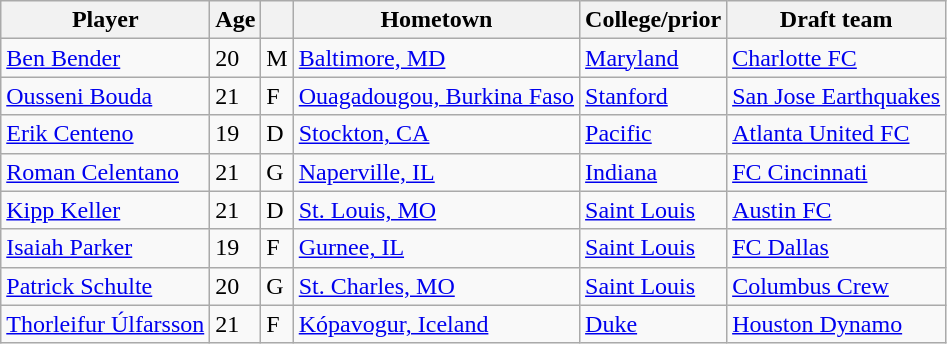<table class="wikitable">
<tr>
<th>Player</th>
<th>Age</th>
<th></th>
<th>Hometown</th>
<th>College/prior</th>
<th>Draft team</th>
</tr>
<tr>
<td> <a href='#'>Ben Bender</a></td>
<td>20</td>
<td>M</td>
<td><a href='#'>Baltimore, MD</a></td>
<td><a href='#'>Maryland</a></td>
<td><a href='#'>Charlotte FC</a></td>
</tr>
<tr>
<td> <a href='#'>Ousseni Bouda</a></td>
<td>21</td>
<td>F</td>
<td><a href='#'>Ouagadougou, Burkina Faso</a></td>
<td><a href='#'>Stanford</a></td>
<td><a href='#'>San Jose Earthquakes</a></td>
</tr>
<tr>
<td> <a href='#'>Erik Centeno</a></td>
<td>19</td>
<td>D</td>
<td><a href='#'>Stockton, CA</a></td>
<td><a href='#'>Pacific</a></td>
<td><a href='#'>Atlanta United FC</a></td>
</tr>
<tr>
<td> <a href='#'>Roman Celentano</a></td>
<td>21</td>
<td>G</td>
<td><a href='#'>Naperville, IL</a></td>
<td><a href='#'>Indiana</a></td>
<td><a href='#'>FC Cincinnati</a></td>
</tr>
<tr>
<td> <a href='#'>Kipp Keller</a></td>
<td>21</td>
<td>D</td>
<td><a href='#'>St. Louis, MO</a></td>
<td><a href='#'>Saint Louis</a></td>
<td><a href='#'>Austin FC</a></td>
</tr>
<tr>
<td> <a href='#'>Isaiah Parker</a></td>
<td>19</td>
<td>F</td>
<td><a href='#'>Gurnee, IL</a></td>
<td><a href='#'>Saint Louis</a></td>
<td><a href='#'>FC Dallas</a></td>
</tr>
<tr>
<td> <a href='#'>Patrick Schulte</a></td>
<td>20</td>
<td>G</td>
<td><a href='#'>St. Charles, MO</a></td>
<td><a href='#'>Saint Louis</a></td>
<td><a href='#'>Columbus Crew</a></td>
</tr>
<tr>
<td> <a href='#'>Thorleifur Úlfarsson</a></td>
<td>21</td>
<td>F</td>
<td><a href='#'>Kópavogur, Iceland</a></td>
<td><a href='#'>Duke</a></td>
<td><a href='#'>Houston Dynamo</a></td>
</tr>
</table>
